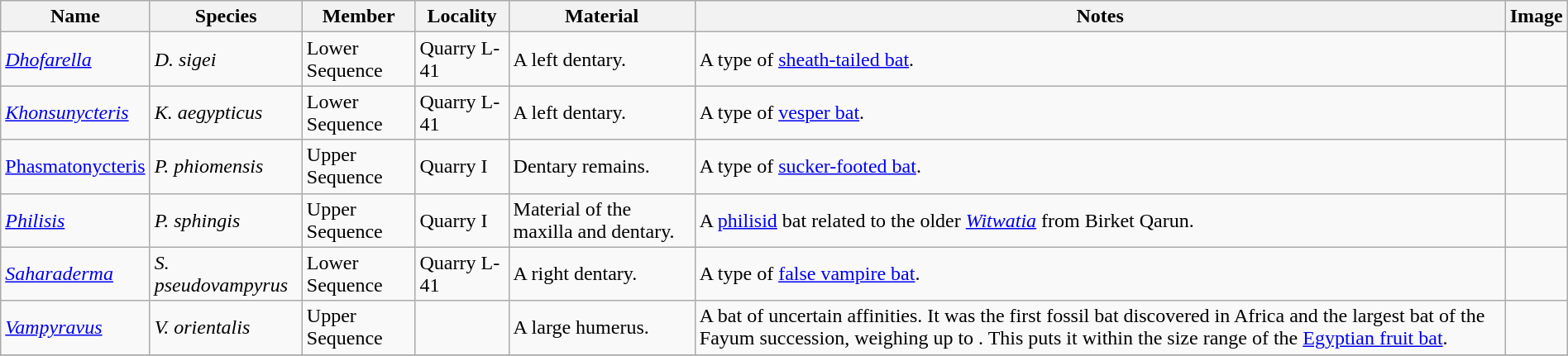<table class="wikitable" align="center" width="100%">
<tr>
<th>Name</th>
<th>Species</th>
<th>Member</th>
<th>Locality</th>
<th>Material</th>
<th>Notes</th>
<th>Image</th>
</tr>
<tr>
<td><em><a href='#'>Dhofarella</a></em></td>
<td><em>D. sigei</em></td>
<td>Lower Sequence</td>
<td>Quarry L-41</td>
<td>A left dentary.</td>
<td>A type of <a href='#'>sheath-tailed bat</a>.</td>
<td></td>
</tr>
<tr>
<td><em><a href='#'>Khonsunycteris</a></em></td>
<td><em>K.  aegypticus</em></td>
<td>Lower Sequence</td>
<td>Quarry L-41</td>
<td>A left dentary.</td>
<td>A type of <a href='#'>vesper bat</a>.</td>
<td></td>
</tr>
<tr>
<td><a href='#'>Phasmatonycteris</a></td>
<td><em>P. phiomensis</em></td>
<td>Upper Sequence</td>
<td>Quarry I</td>
<td>Dentary remains.</td>
<td>A type of <a href='#'>sucker-footed bat</a>.</td>
<td></td>
</tr>
<tr>
<td><em><a href='#'>Philisis</a></em></td>
<td><em>P. sphingis</em></td>
<td>Upper Sequence</td>
<td>Quarry I</td>
<td>Material of the maxilla and dentary.</td>
<td>A <a href='#'>philisid</a> bat related to the older <em><a href='#'>Witwatia</a></em> from Birket Qarun.</td>
<td></td>
</tr>
<tr>
<td><em><a href='#'>Saharaderma</a></em></td>
<td><em>S. pseudovampyrus</em></td>
<td>Lower Sequence</td>
<td>Quarry L-41</td>
<td>A right dentary.</td>
<td>A type of <a href='#'>false vampire bat</a>.</td>
<td></td>
</tr>
<tr>
<td><em><a href='#'>Vampyravus</a></em></td>
<td><em>V. orientalis</em></td>
<td>Upper Sequence</td>
<td></td>
<td>A large humerus.</td>
<td>A bat of uncertain affinities. It was the first fossil bat discovered in Africa and the largest bat of the Fayum succession, weighing up to . This puts it within the size range of the <a href='#'>Egyptian fruit bat</a>.</td>
<td></td>
</tr>
<tr>
</tr>
</table>
